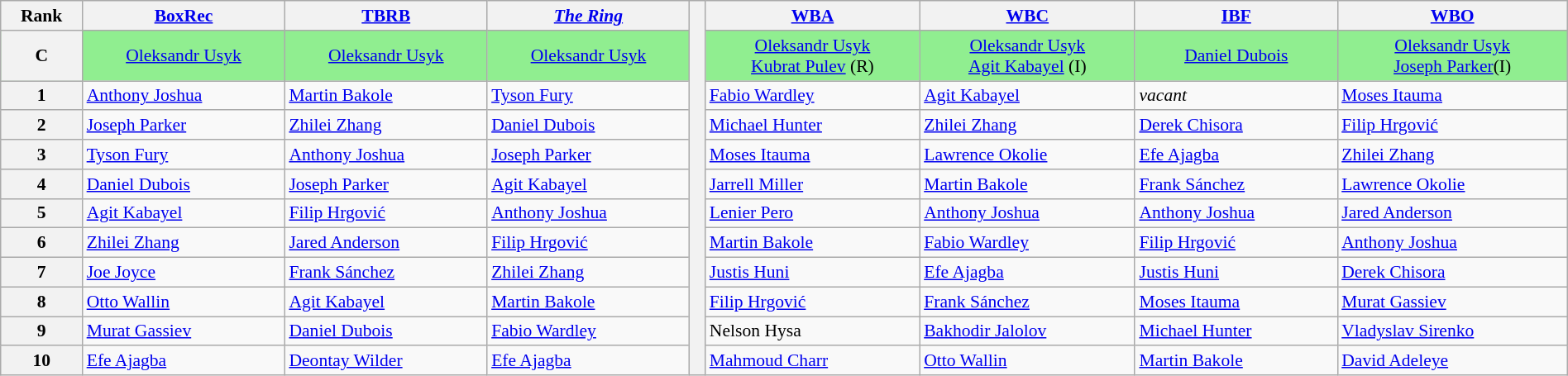<table class="wikitable" style="text-align:left; font-size:90%; width:100%;">
<tr>
<th>Rank</th>
<th><a href='#'>BoxRec</a></th>
<th><a href='#'>TBRB</a></th>
<th><em><a href='#'>The Ring</a></em></th>
<th rowspan="12" style="width:1%;"></th>
<th><a href='#'>WBA</a></th>
<th><a href='#'>WBC</a></th>
<th><a href='#'>IBF</a></th>
<th><a href='#'>WBO</a></th>
</tr>
<tr style="background:lightgreen;">
<th scope="row">C</th>
<td style="text-align:center;"><a href='#'>Oleksandr Usyk</a></td>
<td style="text-align:center;"><a href='#'>Oleksandr Usyk</a></td>
<td style="text-align:center;"><a href='#'>Oleksandr Usyk</a></td>
<td style="text-align:center;"><a href='#'>Oleksandr Usyk</a> <br> <a href='#'>Kubrat Pulev</a> (R)</td>
<td style="text-align:center;"><a href='#'>Oleksandr Usyk</a> <br> <a href='#'>Agit Kabayel</a> (I)</td>
<td style="text-align:center;"><a href='#'>Daniel Dubois</a></td>
<td style="text-align:center;"><a href='#'>Oleksandr Usyk</a> <br> <a href='#'>Joseph Parker</a>(I)</td>
</tr>
<tr>
<th scope="row">1</th>
<td><a href='#'>Anthony Joshua</a></td>
<td><a href='#'>Martin Bakole</a></td>
<td><a href='#'>Tyson Fury</a></td>
<td><a href='#'>Fabio Wardley</a></td>
<td><a href='#'>Agit Kabayel</a></td>
<td><em>vacant</em></td>
<td><a href='#'>Moses Itauma</a></td>
</tr>
<tr>
<th scope="row">2</th>
<td><a href='#'>Joseph Parker</a></td>
<td><a href='#'>Zhilei Zhang</a></td>
<td><a href='#'>Daniel Dubois</a></td>
<td><a href='#'>Michael Hunter</a></td>
<td><a href='#'>Zhilei Zhang</a></td>
<td><a href='#'>Derek Chisora</a></td>
<td><a href='#'>Filip Hrgović</a></td>
</tr>
<tr>
<th scope="row">3</th>
<td><a href='#'>Tyson Fury</a></td>
<td><a href='#'>Anthony Joshua</a></td>
<td><a href='#'>Joseph Parker</a></td>
<td><a href='#'>Moses Itauma</a></td>
<td><a href='#'>Lawrence Okolie</a></td>
<td><a href='#'>Efe Ajagba</a></td>
<td><a href='#'>Zhilei Zhang</a></td>
</tr>
<tr>
<th scope="row">4</th>
<td><a href='#'>Daniel Dubois</a></td>
<td><a href='#'>Joseph Parker</a></td>
<td><a href='#'>Agit Kabayel</a></td>
<td><a href='#'>Jarrell Miller</a></td>
<td><a href='#'>Martin Bakole</a></td>
<td><a href='#'>Frank Sánchez</a></td>
<td><a href='#'>Lawrence Okolie</a></td>
</tr>
<tr>
<th scope="row">5</th>
<td><a href='#'>Agit Kabayel</a></td>
<td><a href='#'>Filip Hrgović</a></td>
<td><a href='#'>Anthony Joshua</a></td>
<td><a href='#'>Lenier Pero</a></td>
<td><a href='#'>Anthony Joshua</a></td>
<td><a href='#'>Anthony Joshua</a></td>
<td><a href='#'>Jared Anderson</a></td>
</tr>
<tr>
<th scope="row">6</th>
<td><a href='#'>Zhilei Zhang</a></td>
<td><a href='#'>Jared Anderson</a></td>
<td><a href='#'>Filip Hrgović</a></td>
<td><a href='#'>Martin Bakole</a></td>
<td><a href='#'>Fabio Wardley</a></td>
<td><a href='#'>Filip Hrgović</a></td>
<td><a href='#'>Anthony Joshua</a></td>
</tr>
<tr>
<th scope="row">7</th>
<td><a href='#'>Joe Joyce</a></td>
<td><a href='#'>Frank Sánchez</a></td>
<td><a href='#'>Zhilei Zhang</a></td>
<td><a href='#'>Justis Huni</a></td>
<td><a href='#'>Efe Ajagba</a></td>
<td><a href='#'>Justis Huni</a></td>
<td><a href='#'>Derek Chisora</a></td>
</tr>
<tr>
<th scope="row">8</th>
<td><a href='#'>Otto Wallin</a></td>
<td><a href='#'>Agit Kabayel</a></td>
<td><a href='#'>Martin Bakole</a></td>
<td><a href='#'>Filip Hrgović</a></td>
<td><a href='#'>Frank Sánchez</a></td>
<td><a href='#'>Moses Itauma</a></td>
<td><a href='#'>Murat Gassiev</a></td>
</tr>
<tr>
<th scope="row">9</th>
<td><a href='#'>Murat Gassiev</a></td>
<td><a href='#'>Daniel Dubois</a></td>
<td><a href='#'>Fabio Wardley</a></td>
<td>Nelson Hysa</td>
<td><a href='#'>Bakhodir Jalolov</a></td>
<td><a href='#'>Michael Hunter</a></td>
<td><a href='#'>Vladyslav Sirenko</a></td>
</tr>
<tr>
<th scope="row">10</th>
<td><a href='#'>Efe Ajagba</a></td>
<td><a href='#'>Deontay Wilder</a></td>
<td><a href='#'>Efe Ajagba</a></td>
<td><a href='#'>Mahmoud Charr</a></td>
<td><a href='#'>Otto Wallin</a></td>
<td><a href='#'>Martin Bakole</a></td>
<td><a href='#'>David Adeleye</a></td>
</tr>
</table>
